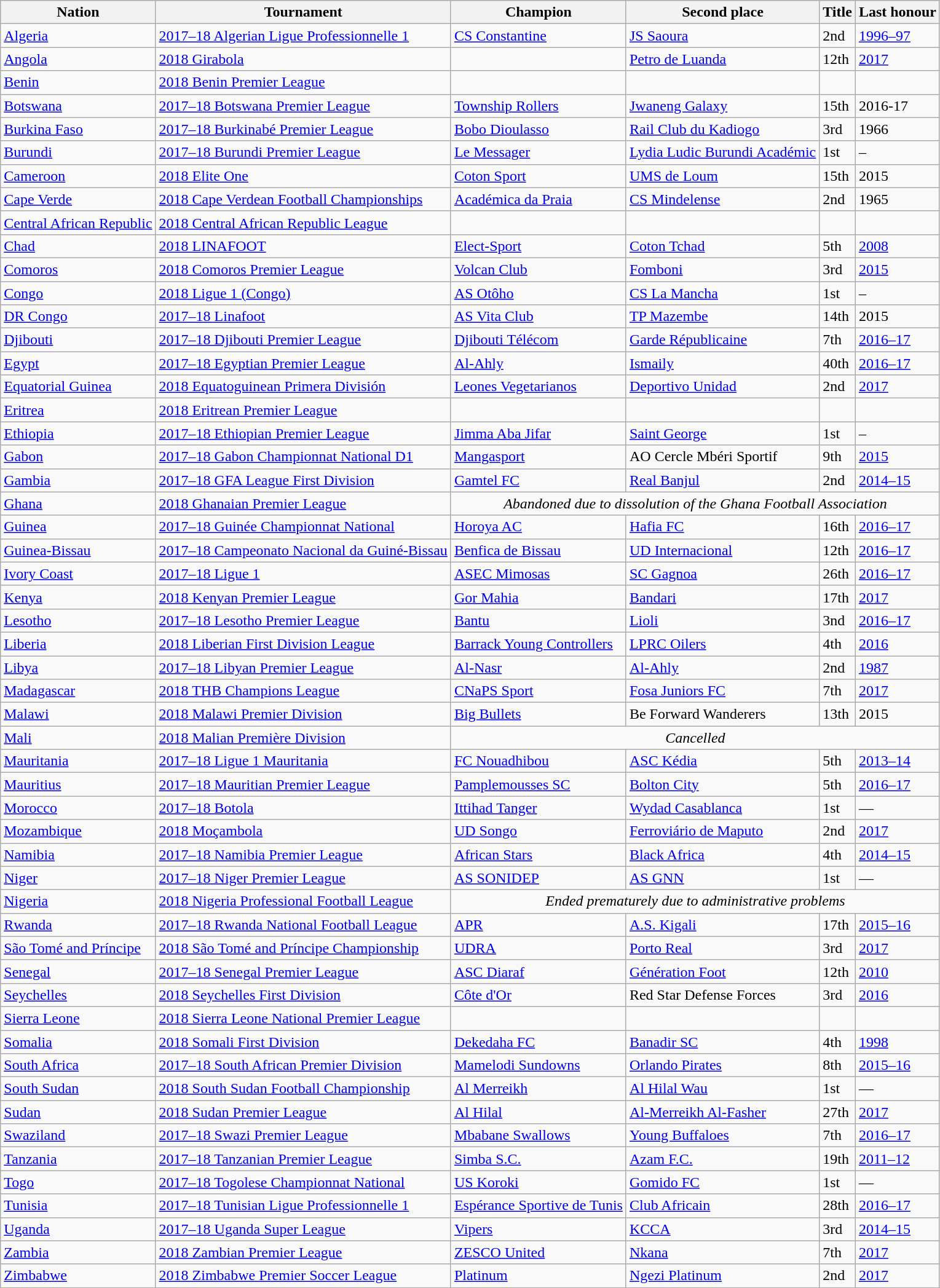<table class="wikitable sortable">
<tr>
<th>Nation</th>
<th>Tournament</th>
<th>Champion</th>
<th>Second place</th>
<th data-sort-type="number">Title</th>
<th>Last honour</th>
</tr>
<tr>
<td> <a href='#'>Algeria</a></td>
<td><a href='#'>2017–18 Algerian Ligue Professionnelle 1</a></td>
<td><a href='#'>CS Constantine</a></td>
<td><a href='#'>JS Saoura</a></td>
<td>2nd</td>
<td><a href='#'>1996–97</a></td>
</tr>
<tr>
<td> <a href='#'>Angola</a></td>
<td><a href='#'>2018 Girabola</a></td>
<td></td>
<td><a href='#'>Petro de Luanda</a></td>
<td>12th</td>
<td><a href='#'>2017</a></td>
</tr>
<tr>
<td> <a href='#'>Benin</a></td>
<td><a href='#'>2018 Benin Premier League</a></td>
<td></td>
<td></td>
<td></td>
<td></td>
</tr>
<tr>
<td> <a href='#'>Botswana</a></td>
<td><a href='#'>2017–18 Botswana Premier League</a></td>
<td><a href='#'>Township Rollers</a></td>
<td><a href='#'>Jwaneng Galaxy</a></td>
<td>15th</td>
<td>2016-17</td>
</tr>
<tr>
<td> <a href='#'>Burkina Faso</a></td>
<td><a href='#'>2017–18 Burkinabé Premier League</a></td>
<td><a href='#'>Bobo Dioulasso</a></td>
<td><a href='#'>Rail Club du Kadiogo</a></td>
<td>3rd</td>
<td>1966</td>
</tr>
<tr>
<td> <a href='#'>Burundi</a></td>
<td><a href='#'>2017–18 Burundi Premier League</a></td>
<td><a href='#'>Le Messager</a></td>
<td><a href='#'>Lydia Ludic Burundi Académic</a></td>
<td>1st</td>
<td>–</td>
</tr>
<tr>
<td> <a href='#'>Cameroon</a></td>
<td><a href='#'>2018 Elite One</a></td>
<td><a href='#'>Coton Sport</a></td>
<td><a href='#'>UMS de Loum</a></td>
<td>15th</td>
<td>2015</td>
</tr>
<tr>
<td> <a href='#'>Cape Verde</a></td>
<td><a href='#'>2018 Cape Verdean Football Championships</a></td>
<td><a href='#'>Académica da Praia</a></td>
<td><a href='#'>CS Mindelense</a></td>
<td>2nd</td>
<td>1965</td>
</tr>
<tr>
<td> <a href='#'>Central African Republic</a></td>
<td><a href='#'>2018 Central African Republic League</a></td>
<td></td>
<td></td>
<td></td>
<td></td>
</tr>
<tr>
<td> <a href='#'>Chad</a></td>
<td><a href='#'>2018 LINAFOOT</a></td>
<td><a href='#'>Elect-Sport</a></td>
<td><a href='#'>Coton Tchad</a></td>
<td>5th</td>
<td><a href='#'>2008</a></td>
</tr>
<tr>
<td> <a href='#'>Comoros</a></td>
<td><a href='#'>2018 Comoros Premier League</a></td>
<td><a href='#'>Volcan Club</a></td>
<td><a href='#'>Fomboni</a></td>
<td>3rd</td>
<td><a href='#'>2015</a></td>
</tr>
<tr>
<td> <a href='#'>Congo</a></td>
<td><a href='#'>2018 Ligue 1 (Congo)</a></td>
<td><a href='#'>AS Otôho</a></td>
<td><a href='#'>CS La Mancha</a></td>
<td>1st</td>
<td>–</td>
</tr>
<tr>
<td> <a href='#'>DR Congo</a></td>
<td><a href='#'>2017–18 Linafoot</a></td>
<td><a href='#'>AS Vita Club</a></td>
<td><a href='#'>TP Mazembe</a></td>
<td>14th</td>
<td>2015</td>
</tr>
<tr>
<td> <a href='#'>Djibouti</a></td>
<td><a href='#'>2017–18 Djibouti Premier League</a></td>
<td><a href='#'>Djibouti Télécom</a></td>
<td><a href='#'>Garde Républicaine</a></td>
<td>7th</td>
<td><a href='#'>2016–17</a></td>
</tr>
<tr>
<td> <a href='#'>Egypt</a></td>
<td><a href='#'>2017–18 Egyptian Premier League</a></td>
<td><a href='#'>Al-Ahly</a></td>
<td><a href='#'>Ismaily</a></td>
<td>40th</td>
<td><a href='#'>2016–17</a></td>
</tr>
<tr>
<td> <a href='#'>Equatorial Guinea</a></td>
<td><a href='#'>2018 Equatoguinean Primera División</a></td>
<td><a href='#'>Leones Vegetarianos</a></td>
<td><a href='#'>Deportivo Unidad</a></td>
<td>2nd</td>
<td><a href='#'>2017</a></td>
</tr>
<tr>
<td> <a href='#'>Eritrea</a></td>
<td><a href='#'>2018 Eritrean Premier League</a></td>
<td></td>
<td></td>
<td></td>
<td></td>
</tr>
<tr>
<td> <a href='#'>Ethiopia</a></td>
<td><a href='#'>2017–18 Ethiopian Premier League</a></td>
<td><a href='#'>Jimma Aba Jifar</a></td>
<td><a href='#'>Saint George</a></td>
<td>1st</td>
<td>–</td>
</tr>
<tr>
<td> <a href='#'>Gabon</a></td>
<td><a href='#'>2017–18 Gabon Championnat National D1</a></td>
<td><a href='#'>Mangasport</a></td>
<td>AO Cercle Mbéri Sportif</td>
<td>9th</td>
<td><a href='#'>2015</a></td>
</tr>
<tr>
<td> <a href='#'>Gambia</a></td>
<td><a href='#'>2017–18 GFA League First Division</a></td>
<td><a href='#'>Gamtel FC</a></td>
<td><a href='#'>Real Banjul</a></td>
<td>2nd</td>
<td><a href='#'>2014–15</a></td>
</tr>
<tr>
<td> <a href='#'>Ghana</a></td>
<td><a href='#'>2018 Ghanaian Premier League</a></td>
<td colspan="4" style="text-align:center;"><em>Abandoned due to dissolution of the Ghana Football Association</em></td>
</tr>
<tr>
<td> <a href='#'>Guinea</a></td>
<td><a href='#'>2017–18 Guinée Championnat National</a></td>
<td><a href='#'>Horoya AC</a></td>
<td><a href='#'>Hafia FC</a></td>
<td>16th</td>
<td><a href='#'>2016–17</a></td>
</tr>
<tr>
<td> <a href='#'>Guinea-Bissau</a></td>
<td><a href='#'>2017–18 Campeonato Nacional da Guiné-Bissau</a></td>
<td><a href='#'>Benfica de Bissau</a></td>
<td><a href='#'>UD Internacional</a></td>
<td>12th</td>
<td><a href='#'>2016–17</a></td>
</tr>
<tr>
<td> <a href='#'>Ivory Coast</a></td>
<td><a href='#'>2017–18 Ligue 1</a></td>
<td><a href='#'>ASEC Mimosas</a></td>
<td><a href='#'>SC Gagnoa</a></td>
<td>26th</td>
<td><a href='#'>2016–17</a></td>
</tr>
<tr>
<td> <a href='#'>Kenya</a></td>
<td><a href='#'>2018 Kenyan Premier League</a></td>
<td><a href='#'>Gor Mahia</a></td>
<td><a href='#'>Bandari</a></td>
<td>17th</td>
<td><a href='#'>2017</a></td>
</tr>
<tr>
<td> <a href='#'>Lesotho</a></td>
<td><a href='#'>2017–18 Lesotho Premier League</a></td>
<td><a href='#'>Bantu</a></td>
<td><a href='#'>Lioli</a></td>
<td>3nd</td>
<td><a href='#'>2016–17</a></td>
</tr>
<tr>
<td> <a href='#'>Liberia</a></td>
<td><a href='#'>2018 Liberian First Division League</a></td>
<td><a href='#'>Barrack Young Controllers</a></td>
<td><a href='#'>LPRC Oilers</a></td>
<td>4th</td>
<td><a href='#'>2016</a></td>
</tr>
<tr>
<td> <a href='#'>Libya</a></td>
<td><a href='#'>2017–18 Libyan Premier League</a></td>
<td><a href='#'>Al-Nasr</a></td>
<td><a href='#'>Al-Ahly</a></td>
<td>2nd</td>
<td><a href='#'>1987</a></td>
</tr>
<tr>
<td> <a href='#'>Madagascar</a></td>
<td><a href='#'>2018 THB Champions League</a></td>
<td><a href='#'>CNaPS Sport</a></td>
<td><a href='#'>Fosa Juniors FC</a></td>
<td>7th</td>
<td><a href='#'>2017</a></td>
</tr>
<tr>
<td> <a href='#'>Malawi</a></td>
<td><a href='#'>2018 Malawi Premier Division</a></td>
<td><a href='#'>Big Bullets</a></td>
<td>Be Forward Wanderers</td>
<td>13th</td>
<td>2015</td>
</tr>
<tr>
<td> <a href='#'>Mali</a></td>
<td><a href='#'>2018 Malian Première Division</a></td>
<td colspan="4" style="text-align:center;"><em>Cancelled</em></td>
</tr>
<tr>
<td> <a href='#'>Mauritania</a></td>
<td><a href='#'>2017–18 Ligue 1 Mauritania</a></td>
<td><a href='#'>FC Nouadhibou</a></td>
<td><a href='#'>ASC Kédia</a></td>
<td>5th</td>
<td><a href='#'>2013–14</a></td>
</tr>
<tr>
<td> <a href='#'>Mauritius</a></td>
<td><a href='#'>2017–18 Mauritian Premier League</a></td>
<td><a href='#'>Pamplemousses SC</a></td>
<td><a href='#'>Bolton City</a></td>
<td>5th</td>
<td><a href='#'>2016–17</a></td>
</tr>
<tr>
<td> <a href='#'>Morocco</a></td>
<td><a href='#'>2017–18 Botola</a></td>
<td><a href='#'>Ittihad Tanger</a></td>
<td><a href='#'>Wydad Casablanca</a></td>
<td>1st</td>
<td>—</td>
</tr>
<tr>
<td> <a href='#'>Mozambique</a></td>
<td><a href='#'>2018 Moçambola</a></td>
<td><a href='#'>UD Songo</a></td>
<td><a href='#'>Ferroviário de Maputo</a></td>
<td>2nd</td>
<td><a href='#'>2017</a></td>
</tr>
<tr>
<td> <a href='#'>Namibia</a></td>
<td><a href='#'>2017–18 Namibia Premier League</a></td>
<td><a href='#'>African Stars</a></td>
<td><a href='#'>Black Africa</a></td>
<td>4th</td>
<td><a href='#'>2014–15</a></td>
</tr>
<tr>
<td> <a href='#'>Niger</a></td>
<td><a href='#'>2017–18 Niger Premier League</a></td>
<td><a href='#'>AS SONIDEP</a></td>
<td><a href='#'>AS GNN</a></td>
<td>1st</td>
<td>—</td>
</tr>
<tr>
<td> <a href='#'>Nigeria</a></td>
<td><a href='#'>2018 Nigeria Professional Football League</a></td>
<td colspan="4" style="text-align:center;"><em>Ended prematurely due to administrative problems</em></td>
</tr>
<tr>
<td> <a href='#'>Rwanda</a></td>
<td><a href='#'>2017–18 Rwanda National Football League</a></td>
<td><a href='#'>APR</a></td>
<td><a href='#'>A.S. Kigali</a></td>
<td>17th</td>
<td><a href='#'>2015–16</a></td>
</tr>
<tr>
<td> <a href='#'>São Tomé and Príncipe</a></td>
<td><a href='#'>2018 São Tomé and Príncipe Championship</a></td>
<td><a href='#'>UDRA</a></td>
<td><a href='#'>Porto Real</a></td>
<td>3rd</td>
<td><a href='#'>2017</a></td>
</tr>
<tr>
<td> <a href='#'>Senegal</a></td>
<td><a href='#'>2017–18 Senegal Premier League</a></td>
<td><a href='#'>ASC Diaraf</a></td>
<td><a href='#'>Génération Foot</a></td>
<td>12th</td>
<td><a href='#'>2010</a></td>
</tr>
<tr>
<td> <a href='#'>Seychelles</a></td>
<td><a href='#'>2018 Seychelles First Division</a></td>
<td><a href='#'>Côte d'Or</a></td>
<td>Red Star Defense Forces</td>
<td>3rd</td>
<td><a href='#'>2016</a></td>
</tr>
<tr>
<td> <a href='#'>Sierra Leone</a></td>
<td><a href='#'>2018 Sierra Leone National Premier League</a></td>
<td></td>
<td></td>
<td></td>
<td></td>
</tr>
<tr>
<td> <a href='#'>Somalia</a></td>
<td><a href='#'>2018 Somali First Division</a></td>
<td><a href='#'>Dekedaha FC</a></td>
<td><a href='#'>Banadir SC</a></td>
<td>4th</td>
<td><a href='#'>1998</a></td>
</tr>
<tr>
<td> <a href='#'>South Africa</a></td>
<td><a href='#'>2017–18 South African Premier Division</a></td>
<td><a href='#'>Mamelodi Sundowns</a></td>
<td><a href='#'>Orlando Pirates</a></td>
<td>8th</td>
<td><a href='#'>2015–16</a></td>
</tr>
<tr>
<td> <a href='#'>South Sudan</a></td>
<td><a href='#'>2018 South Sudan Football Championship</a></td>
<td><a href='#'>Al Merreikh</a></td>
<td><a href='#'>Al Hilal Wau</a></td>
<td>1st</td>
<td>—</td>
</tr>
<tr>
<td> <a href='#'>Sudan</a></td>
<td><a href='#'>2018 Sudan Premier League</a></td>
<td><a href='#'>Al Hilal</a></td>
<td><a href='#'>Al-Merreikh Al-Fasher</a></td>
<td>27th</td>
<td><a href='#'>2017</a></td>
</tr>
<tr>
<td> <a href='#'>Swaziland</a></td>
<td><a href='#'>2017–18 Swazi Premier League</a></td>
<td><a href='#'>Mbabane Swallows</a></td>
<td><a href='#'>Young Buffaloes</a></td>
<td>7th</td>
<td><a href='#'>2016–17</a></td>
</tr>
<tr>
<td> <a href='#'>Tanzania</a></td>
<td><a href='#'>2017–18 Tanzanian Premier League</a></td>
<td><a href='#'>Simba S.C.</a></td>
<td><a href='#'>Azam F.C.</a></td>
<td>19th</td>
<td><a href='#'>2011–12</a></td>
</tr>
<tr>
<td> <a href='#'>Togo</a></td>
<td><a href='#'>2017–18 Togolese Championnat National</a></td>
<td><a href='#'>US Koroki</a></td>
<td><a href='#'>Gomido FC</a></td>
<td>1st</td>
<td>—</td>
</tr>
<tr>
<td> <a href='#'>Tunisia</a></td>
<td><a href='#'>2017–18 Tunisian Ligue Professionnelle 1</a></td>
<td><a href='#'>Espérance Sportive de Tunis</a></td>
<td><a href='#'>Club Africain</a></td>
<td>28th</td>
<td><a href='#'>2016–17</a></td>
</tr>
<tr>
<td> <a href='#'>Uganda</a></td>
<td><a href='#'>2017–18 Uganda Super League</a></td>
<td><a href='#'>Vipers</a></td>
<td><a href='#'>KCCA</a></td>
<td>3rd</td>
<td><a href='#'>2014–15</a></td>
</tr>
<tr>
<td> <a href='#'>Zambia</a></td>
<td><a href='#'>2018 Zambian Premier League</a></td>
<td><a href='#'>ZESCO United</a></td>
<td><a href='#'>Nkana</a></td>
<td>7th</td>
<td><a href='#'>2017</a></td>
</tr>
<tr>
<td> <a href='#'>Zimbabwe</a></td>
<td><a href='#'>2018 Zimbabwe Premier Soccer League</a></td>
<td><a href='#'>Platinum</a></td>
<td><a href='#'>Ngezi Platinum</a></td>
<td>2nd</td>
<td><a href='#'>2017</a></td>
</tr>
</table>
